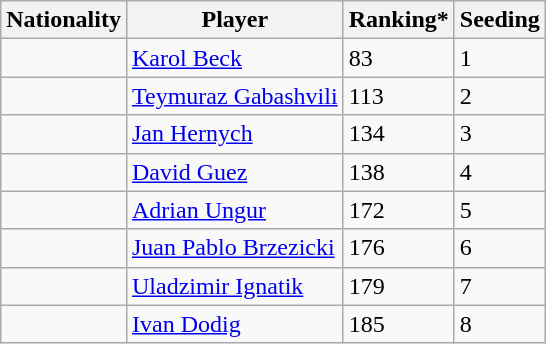<table class="wikitable" border="1">
<tr>
<th>Nationality</th>
<th>Player</th>
<th>Ranking*</th>
<th>Seeding</th>
</tr>
<tr>
<td></td>
<td><a href='#'>Karol Beck</a></td>
<td>83</td>
<td>1</td>
</tr>
<tr>
<td></td>
<td><a href='#'>Teymuraz Gabashvili</a></td>
<td>113</td>
<td>2</td>
</tr>
<tr>
<td></td>
<td><a href='#'>Jan Hernych</a></td>
<td>134</td>
<td>3</td>
</tr>
<tr>
<td></td>
<td><a href='#'>David Guez</a></td>
<td>138</td>
<td>4</td>
</tr>
<tr>
<td></td>
<td><a href='#'>Adrian Ungur</a></td>
<td>172</td>
<td>5</td>
</tr>
<tr>
<td></td>
<td><a href='#'>Juan Pablo Brzezicki</a></td>
<td>176</td>
<td>6</td>
</tr>
<tr>
<td></td>
<td><a href='#'>Uladzimir Ignatik</a></td>
<td>179</td>
<td>7</td>
</tr>
<tr>
<td></td>
<td><a href='#'>Ivan Dodig</a></td>
<td>185</td>
<td>8</td>
</tr>
</table>
